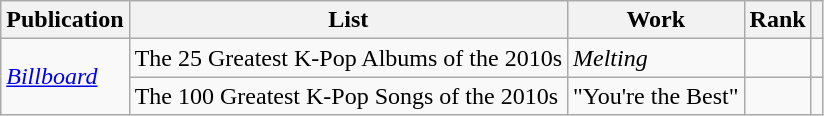<table class="wikitable plainrowheaders">
<tr>
<th>Publication</th>
<th>List</th>
<th>Work</th>
<th>Rank</th>
<th class="unsortable"></th>
</tr>
<tr>
<td rowspan="2"><em><a href='#'>Billboard</a></em></td>
<td>The 25 Greatest K-Pop Albums of the 2010s</td>
<td><em>Melting</em></td>
<td></td>
<td></td>
</tr>
<tr>
<td>The 100 Greatest K-Pop Songs of the 2010s</td>
<td>"You're the Best"</td>
<td></td>
<td></td>
</tr>
</table>
